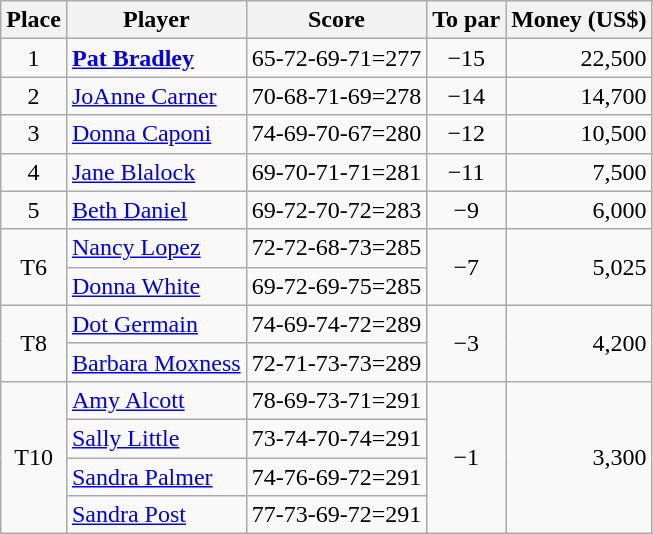<table class="wikitable">
<tr>
<th>Place</th>
<th>Player</th>
<th>Score</th>
<th>To par</th>
<th>Money (US$)</th>
</tr>
<tr>
<td align=center>1</td>
<td> <strong><a href='#'>Pat Bradley</a></strong></td>
<td>65-72-69-71=277</td>
<td align=center>−15</td>
<td align=right>22,500</td>
</tr>
<tr>
<td align=center>2</td>
<td> <a href='#'>JoAnne Carner</a></td>
<td>70-68-71-69=278</td>
<td align=center>−14</td>
<td align=right>14,700</td>
</tr>
<tr>
<td align=center>3</td>
<td> <a href='#'>Donna Caponi</a></td>
<td>74-69-70-67=280</td>
<td align=center>−12</td>
<td align=right>10,500</td>
</tr>
<tr>
<td align=center>4</td>
<td> <a href='#'>Jane Blalock</a></td>
<td>69-70-71-71=281</td>
<td align=center>−11</td>
<td align=right>7,500</td>
</tr>
<tr>
<td align=center>5</td>
<td> <a href='#'>Beth Daniel</a></td>
<td>69-72-70-72=283</td>
<td align=center>−9</td>
<td align=right>6,000</td>
</tr>
<tr>
<td rowspan="2" align=center>T6</td>
<td> <a href='#'>Nancy Lopez</a></td>
<td>72-72-68-73=285</td>
<td rowspan="2" align=center>−7</td>
<td rowspan="2" align=right>5,025</td>
</tr>
<tr>
<td> <a href='#'>Donna White</a></td>
<td>69-72-69-75=285</td>
</tr>
<tr>
<td rowspan="2" align=center>T8</td>
<td> <a href='#'>Dot Germain</a></td>
<td>74-69-74-72=289</td>
<td rowspan="2" align=center>−3</td>
<td rowspan="2" align=right>4,200</td>
</tr>
<tr>
<td> <a href='#'>Barbara Moxness</a></td>
<td>72-71-73-73=289</td>
</tr>
<tr>
<td rowspan="4" align=center>T10</td>
<td> <a href='#'>Amy Alcott</a></td>
<td>78-69-73-71=291</td>
<td rowspan="4" align=center>−1</td>
<td rowspan="4" align=right>3,300</td>
</tr>
<tr>
<td> <a href='#'>Sally Little</a></td>
<td>73-74-70-74=291</td>
</tr>
<tr>
<td> <a href='#'>Sandra Palmer</a></td>
<td>74-76-69-72=291</td>
</tr>
<tr>
<td> <a href='#'>Sandra Post</a></td>
<td>77-73-69-72=291</td>
</tr>
</table>
